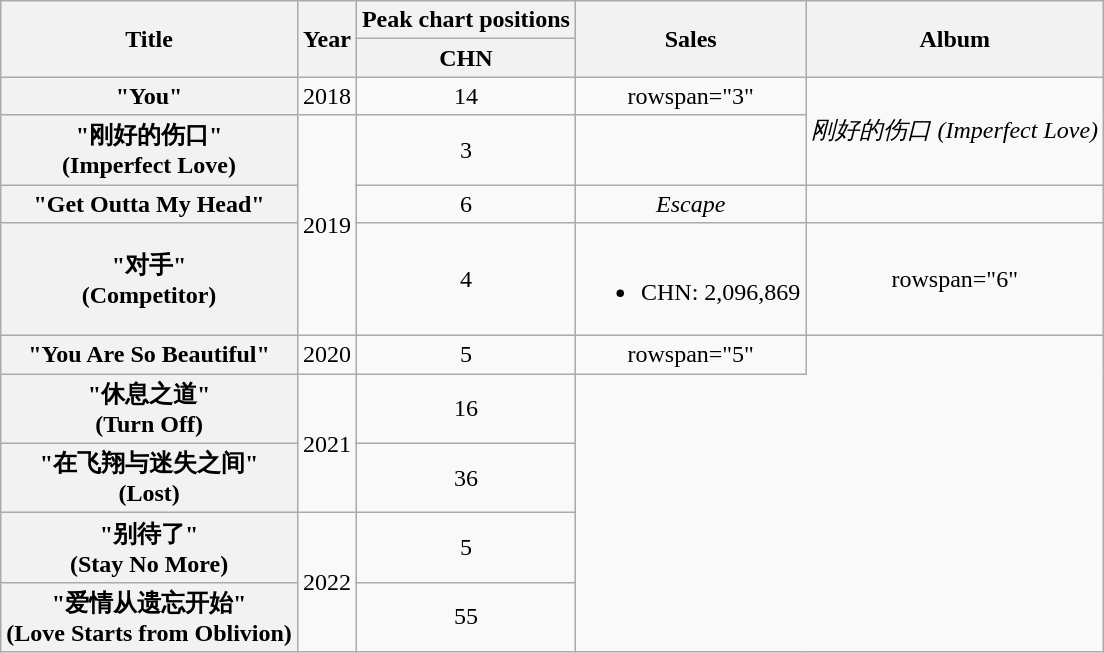<table class="wikitable plainrowheaders" style="text-align:center;">
<tr>
<th rowspan="2">Title</th>
<th rowspan="2">Year</th>
<th>Peak chart positions</th>
<th rowspan="2">Sales</th>
<th rowspan="2">Album</th>
</tr>
<tr>
<th>CHN<br></th>
</tr>
<tr>
<th scope="row">"You"</th>
<td>2018</td>
<td>14</td>
<td>rowspan="3" </td>
<td rowspan="2"><em>刚好的伤口 (Imperfect Love)</em></td>
</tr>
<tr>
<th scope="row">"刚好的伤口" <br>(Imperfect Love)</th>
<td rowspan="3">2019</td>
<td>3</td>
</tr>
<tr>
<th scope="row">"Get Outta My Head"</th>
<td>6</td>
<td><em>Escape</em></td>
</tr>
<tr>
<th scope="row">"对手" <br>(Competitor)</th>
<td>4</td>
<td><br><ul><li>CHN: 2,096,869</li></ul></td>
<td>rowspan="6" </td>
</tr>
<tr>
<th scope="row">"You Are So Beautiful"</th>
<td>2020</td>
<td>5</td>
<td>rowspan="5" </td>
</tr>
<tr>
<th scope="row">"休息之道" <br>(Turn Off)</th>
<td rowspan="2">2021</td>
<td>16</td>
</tr>
<tr>
<th scope="row">"在飞翔与迷失之间" <br> (Lost)</th>
<td>36</td>
</tr>
<tr>
<th scope="row">"别待了" <br> (Stay No More)</th>
<td rowspan="2">2022</td>
<td>5</td>
</tr>
<tr>
<th scope="row">"爱情从遗忘开始"<br>(Love Starts from Oblivion)</th>
<td>55</td>
</tr>
</table>
